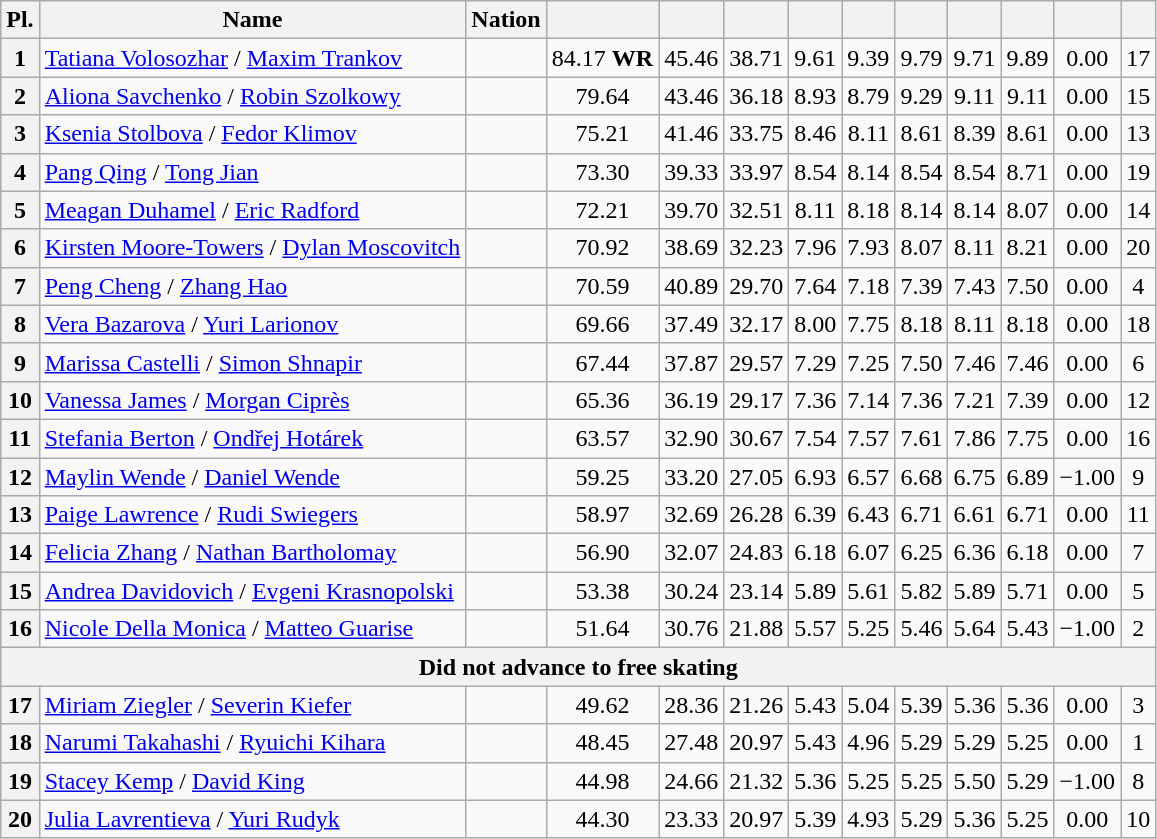<table class="wikitable sortable" style="text-align:center">
<tr>
<th>Pl.</th>
<th>Name</th>
<th>Nation</th>
<th></th>
<th></th>
<th></th>
<th></th>
<th></th>
<th></th>
<th></th>
<th></th>
<th></th>
<th></th>
</tr>
<tr>
<th>1</th>
<td align=left><a href='#'>Tatiana Volosozhar</a> / <a href='#'>Maxim Trankov</a></td>
<td align=left></td>
<td>84.17 <strong>WR</strong></td>
<td>45.46</td>
<td>38.71</td>
<td>9.61</td>
<td>9.39</td>
<td>9.79</td>
<td>9.71</td>
<td>9.89</td>
<td>0.00</td>
<td>17</td>
</tr>
<tr>
<th>2</th>
<td align=left><a href='#'>Aliona Savchenko</a> / <a href='#'>Robin Szolkowy</a></td>
<td align=left></td>
<td>79.64</td>
<td>43.46</td>
<td>36.18</td>
<td>8.93</td>
<td>8.79</td>
<td>9.29</td>
<td>9.11</td>
<td>9.11</td>
<td>0.00</td>
<td>15</td>
</tr>
<tr>
<th>3</th>
<td align=left><a href='#'>Ksenia Stolbova</a> / <a href='#'>Fedor Klimov</a></td>
<td align=left></td>
<td>75.21</td>
<td>41.46</td>
<td>33.75</td>
<td>8.46</td>
<td>8.11</td>
<td>8.61</td>
<td>8.39</td>
<td>8.61</td>
<td>0.00</td>
<td>13</td>
</tr>
<tr>
<th>4</th>
<td align=left><a href='#'>Pang Qing</a> / <a href='#'>Tong Jian</a></td>
<td align=left></td>
<td>73.30</td>
<td>39.33</td>
<td>33.97</td>
<td>8.54</td>
<td>8.14</td>
<td>8.54</td>
<td>8.54</td>
<td>8.71</td>
<td>0.00</td>
<td>19</td>
</tr>
<tr>
<th>5</th>
<td align=left><a href='#'>Meagan Duhamel</a> / <a href='#'>Eric Radford</a></td>
<td align=left></td>
<td>72.21</td>
<td>39.70</td>
<td>32.51</td>
<td>8.11</td>
<td>8.18</td>
<td>8.14</td>
<td>8.14</td>
<td>8.07</td>
<td>0.00</td>
<td>14</td>
</tr>
<tr>
<th>6</th>
<td align=left><a href='#'>Kirsten Moore-Towers</a> / <a href='#'>Dylan Moscovitch</a></td>
<td align=left></td>
<td>70.92</td>
<td>38.69</td>
<td>32.23</td>
<td>7.96</td>
<td>7.93</td>
<td>8.07</td>
<td>8.11</td>
<td>8.21</td>
<td>0.00</td>
<td>20</td>
</tr>
<tr>
<th>7</th>
<td align=left><a href='#'>Peng Cheng</a> / <a href='#'>Zhang Hao</a></td>
<td align=left></td>
<td>70.59</td>
<td>40.89</td>
<td>29.70</td>
<td>7.64</td>
<td>7.18</td>
<td>7.39</td>
<td>7.43</td>
<td>7.50</td>
<td>0.00</td>
<td>4</td>
</tr>
<tr>
<th>8</th>
<td align=left><a href='#'>Vera Bazarova</a> / <a href='#'>Yuri Larionov</a></td>
<td align=left></td>
<td>69.66</td>
<td>37.49</td>
<td>32.17</td>
<td>8.00</td>
<td>7.75</td>
<td>8.18</td>
<td>8.11</td>
<td>8.18</td>
<td>0.00</td>
<td>18</td>
</tr>
<tr>
<th>9</th>
<td align=left><a href='#'>Marissa Castelli</a> / <a href='#'>Simon Shnapir</a></td>
<td align=left></td>
<td>67.44</td>
<td>37.87</td>
<td>29.57</td>
<td>7.29</td>
<td>7.25</td>
<td>7.50</td>
<td>7.46</td>
<td>7.46</td>
<td>0.00</td>
<td>6</td>
</tr>
<tr>
<th>10</th>
<td align=left><a href='#'>Vanessa James</a> / <a href='#'>Morgan Ciprès</a></td>
<td align=left></td>
<td>65.36</td>
<td>36.19</td>
<td>29.17</td>
<td>7.36</td>
<td>7.14</td>
<td>7.36</td>
<td>7.21</td>
<td>7.39</td>
<td>0.00</td>
<td>12</td>
</tr>
<tr>
<th>11</th>
<td align=left><a href='#'>Stefania Berton</a> / <a href='#'>Ondřej Hotárek</a></td>
<td align=left></td>
<td>63.57</td>
<td>32.90</td>
<td>30.67</td>
<td>7.54</td>
<td>7.57</td>
<td>7.61</td>
<td>7.86</td>
<td>7.75</td>
<td>0.00</td>
<td>16</td>
</tr>
<tr>
<th>12</th>
<td align=left><a href='#'>Maylin Wende</a> / <a href='#'>Daniel Wende</a></td>
<td align=left></td>
<td>59.25</td>
<td>33.20</td>
<td>27.05</td>
<td>6.93</td>
<td>6.57</td>
<td>6.68</td>
<td>6.75</td>
<td>6.89</td>
<td>−1.00</td>
<td>9</td>
</tr>
<tr>
<th>13</th>
<td align=left><a href='#'>Paige Lawrence</a> / <a href='#'>Rudi Swiegers</a></td>
<td align=left></td>
<td>58.97</td>
<td>32.69</td>
<td>26.28</td>
<td>6.39</td>
<td>6.43</td>
<td>6.71</td>
<td>6.61</td>
<td>6.71</td>
<td>0.00</td>
<td>11</td>
</tr>
<tr>
<th>14</th>
<td align=left><a href='#'>Felicia Zhang</a> / <a href='#'>Nathan Bartholomay</a></td>
<td align=left></td>
<td>56.90</td>
<td>32.07</td>
<td>24.83</td>
<td>6.18</td>
<td>6.07</td>
<td>6.25</td>
<td>6.36</td>
<td>6.18</td>
<td>0.00</td>
<td>7</td>
</tr>
<tr>
<th>15</th>
<td align=left><a href='#'>Andrea Davidovich</a> / <a href='#'>Evgeni Krasnopolski</a></td>
<td align=left></td>
<td>53.38</td>
<td>30.24</td>
<td>23.14</td>
<td>5.89</td>
<td>5.61</td>
<td>5.82</td>
<td>5.89</td>
<td>5.71</td>
<td>0.00</td>
<td>5</td>
</tr>
<tr>
<th>16</th>
<td align=left><a href='#'>Nicole Della Monica</a> / <a href='#'>Matteo Guarise</a></td>
<td align=left></td>
<td>51.64</td>
<td>30.76</td>
<td>21.88</td>
<td>5.57</td>
<td>5.25</td>
<td>5.46</td>
<td>5.64</td>
<td>5.43</td>
<td>−1.00</td>
<td>2</td>
</tr>
<tr>
<th colspan=13>Did not advance to free skating</th>
</tr>
<tr>
<th>17</th>
<td align=left><a href='#'>Miriam Ziegler</a> / <a href='#'>Severin Kiefer</a></td>
<td align=left></td>
<td>49.62</td>
<td>28.36</td>
<td>21.26</td>
<td>5.43</td>
<td>5.04</td>
<td>5.39</td>
<td>5.36</td>
<td>5.36</td>
<td>0.00</td>
<td>3</td>
</tr>
<tr>
<th>18</th>
<td align=left><a href='#'>Narumi Takahashi</a> / <a href='#'>Ryuichi Kihara</a></td>
<td align=left></td>
<td>48.45</td>
<td>27.48</td>
<td>20.97</td>
<td>5.43</td>
<td>4.96</td>
<td>5.29</td>
<td>5.29</td>
<td>5.25</td>
<td>0.00</td>
<td>1</td>
</tr>
<tr>
<th>19</th>
<td align=left><a href='#'>Stacey Kemp</a> / <a href='#'>David King</a></td>
<td align=left></td>
<td>44.98</td>
<td>24.66</td>
<td>21.32</td>
<td>5.36</td>
<td>5.25</td>
<td>5.25</td>
<td>5.50</td>
<td>5.29</td>
<td>−1.00</td>
<td>8</td>
</tr>
<tr>
<th>20</th>
<td align=left><a href='#'>Julia Lavrentieva</a> / <a href='#'>Yuri Rudyk</a></td>
<td align=left></td>
<td>44.30</td>
<td>23.33</td>
<td>20.97</td>
<td>5.39</td>
<td>4.93</td>
<td>5.29</td>
<td>5.36</td>
<td>5.25</td>
<td>0.00</td>
<td>10</td>
</tr>
</table>
